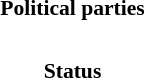<table class="toccolours" style="font-size:90%" width="250">
<tr>
<th>Political parties</th>
</tr>
<tr>
<td><br>


</td>
</tr>
<tr>
<th>Status</th>
</tr>
<tr>
<td></td>
</tr>
</table>
